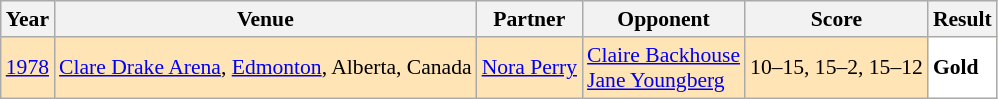<table class="sortable wikitable" style="font-size: 90%;">
<tr>
<th>Year</th>
<th>Venue</th>
<th>Partner</th>
<th>Opponent</th>
<th>Score</th>
<th>Result</th>
</tr>
<tr style="background:#FFE4B5">
<td align="center"><a href='#'>1978</a></td>
<td align="left"><a href='#'>Clare Drake Arena</a>, <a href='#'>Edmonton</a>, Alberta, Canada</td>
<td align="left"> <a href='#'>Nora Perry</a></td>
<td align="left"> <a href='#'>Claire Backhouse</a><br> <a href='#'>Jane Youngberg</a></td>
<td align="left">10–15, 15–2, 15–12</td>
<td style="text-align:left; background:white"> <strong>Gold</strong></td>
</tr>
</table>
